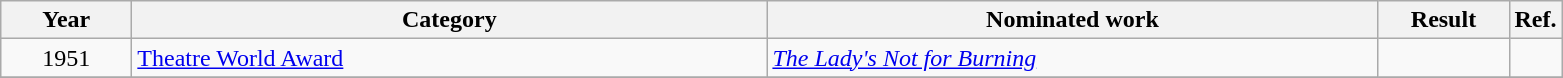<table class=wikitable>
<tr>
<th scope="col" style="width:5em;">Year</th>
<th scope="col" style="width:26em;">Category</th>
<th scope="col" style="width:25em;">Nominated work</th>
<th scope="col" style="width:5em;">Result</th>
<th>Ref.</th>
</tr>
<tr>
<td style="text-align:center;">1951</td>
<td><a href='#'>Theatre World Award</a></td>
<td><em><a href='#'>The Lady's Not for Burning</a></em></td>
<td></td>
<td></td>
</tr>
<tr>
</tr>
</table>
